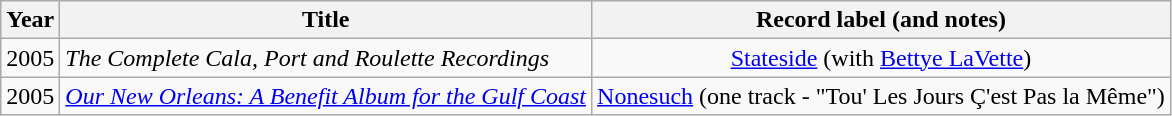<table class="wikitable sortable">
<tr>
<th>Year</th>
<th>Title</th>
<th>Record label (and notes)</th>
</tr>
<tr>
<td>2005</td>
<td><em>The Complete Cala, Port and Roulette Recordings</em></td>
<td style="text-align:center;"><a href='#'>Stateside</a> (with <a href='#'>Bettye LaVette</a>)</td>
</tr>
<tr>
<td>2005</td>
<td><em><a href='#'>Our New Orleans: A Benefit Album for the Gulf Coast</a></em></td>
<td style="text-align:center;"><a href='#'>Nonesuch</a> (one track - "Tou' Les Jours Ç'est Pas la Même")</td>
</tr>
</table>
